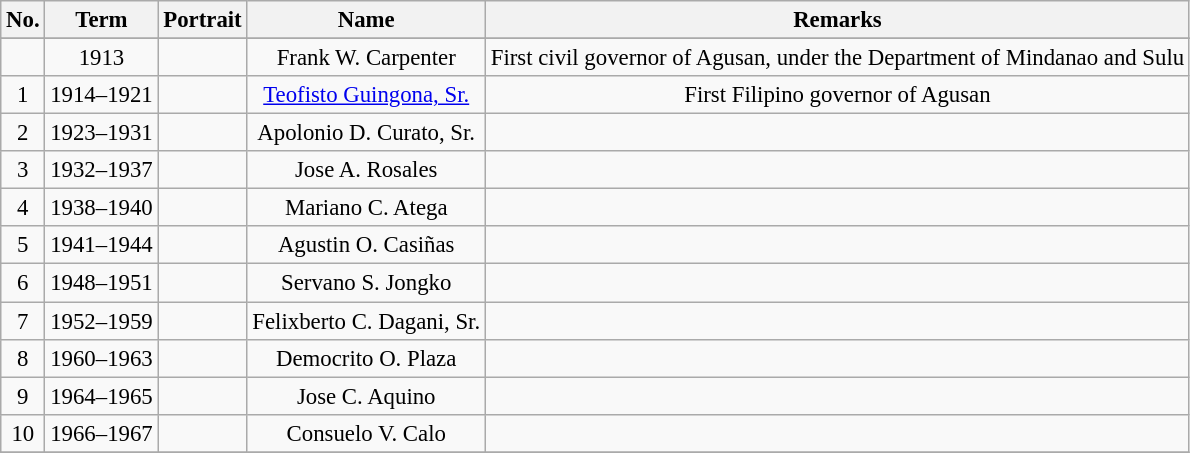<table class="wikitable" style="vertical-align:top;text-align:center;font-size:95%;">
<tr>
<th>No.</th>
<th>Term</th>
<th>Portrait</th>
<th>Name</th>
<th>Remarks</th>
</tr>
<tr bgcolor="#ADD8E6">
</tr>
<tr>
<td></td>
<td>1913</td>
<td></td>
<td>Frank W. Carpenter</td>
<td>First civil governor of Agusan, under the Department of Mindanao and Sulu</td>
</tr>
<tr>
<td>1</td>
<td>1914–1921</td>
<td></td>
<td><a href='#'>Teofisto Guingona, Sr.</a></td>
<td>First Filipino governor of Agusan</td>
</tr>
<tr>
<td>2</td>
<td>1923–1931</td>
<td></td>
<td>Apolonio D. Curato, Sr.</td>
<td></td>
</tr>
<tr>
<td>3</td>
<td>1932–1937</td>
<td></td>
<td>Jose A. Rosales</td>
<td></td>
</tr>
<tr>
<td>4</td>
<td>1938–1940</td>
<td></td>
<td>Mariano C. Atega</td>
<td></td>
</tr>
<tr>
<td>5</td>
<td>1941–1944</td>
<td></td>
<td>Agustin O. Casiñas</td>
<td></td>
</tr>
<tr>
<td>6</td>
<td>1948–1951</td>
<td></td>
<td>Servano S. Jongko</td>
<td></td>
</tr>
<tr>
<td>7</td>
<td>1952–1959</td>
<td></td>
<td>Felixberto C. Dagani, Sr.</td>
<td></td>
</tr>
<tr>
<td>8</td>
<td>1960–1963</td>
<td></td>
<td>Democrito O. Plaza</td>
<td></td>
</tr>
<tr>
<td>9</td>
<td>1964–1965</td>
<td></td>
<td>Jose C. Aquino</td>
<td></td>
</tr>
<tr>
<td>10</td>
<td>1966–1967</td>
<td></td>
<td>Consuelo V. Calo</td>
<td></td>
</tr>
<tr>
</tr>
</table>
